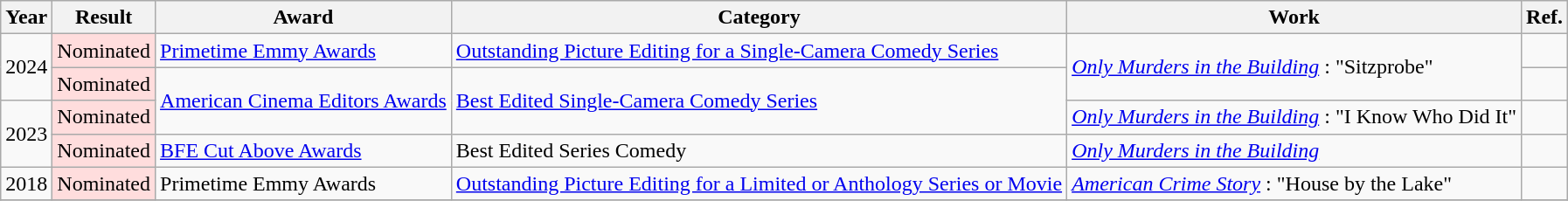<table class="wikitable">
<tr>
<th>Year</th>
<th>Result</th>
<th>Award</th>
<th>Category</th>
<th>Work</th>
<th>Ref.</th>
</tr>
<tr>
<td rowspan="2">2024</td>
<td style="background: #ffdddd">Nominated</td>
<td><a href='#'>Primetime Emmy Awards</a></td>
<td><a href='#'>Outstanding Picture Editing for a Single-Camera Comedy Series</a></td>
<td rowspan="2"><em><a href='#'>Only Murders in the Building</a></em> : "Sitzprobe"</td>
<td></td>
</tr>
<tr>
<td style="background: #ffdddd">Nominated</td>
<td rowspan="2"><a href='#'>American Cinema Editors Awards</a></td>
<td rowspan="2"><a href='#'>Best Edited Single-Camera Comedy Series</a></td>
<td></td>
</tr>
<tr>
<td rowspan="2">2023</td>
<td style="background: #ffdddd">Nominated</td>
<td><em><a href='#'>Only Murders in the Building</a></em> : "I Know Who Did It"</td>
<td></td>
</tr>
<tr>
<td style="background: #ffdddd">Nominated</td>
<td><a href='#'>BFE Cut Above Awards</a></td>
<td>Best Edited Series Comedy</td>
<td><em><a href='#'>Only Murders in the Building</a></em></td>
<td></td>
</tr>
<tr>
<td>2018</td>
<td style="background: #ffdddd">Nominated</td>
<td>Primetime Emmy Awards</td>
<td><a href='#'>Outstanding Picture Editing for a Limited or Anthology Series or Movie</a></td>
<td><em><a href='#'>American Crime Story</a></em> : "House by the Lake"</td>
<td></td>
</tr>
<tr>
</tr>
</table>
